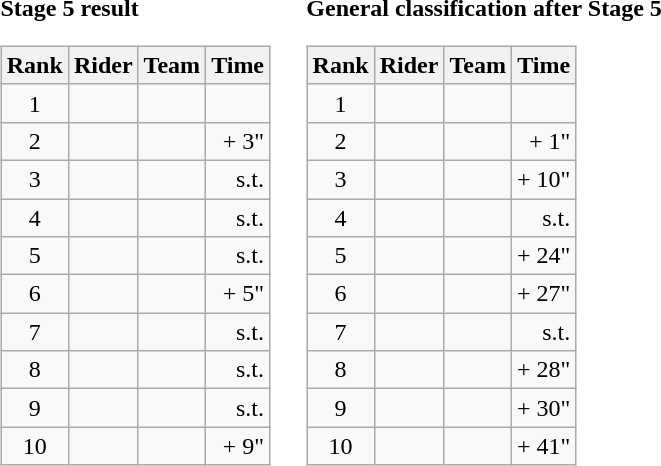<table>
<tr>
<td><strong>Stage 5 result</strong><br><table class="wikitable">
<tr>
<th scope="col">Rank</th>
<th scope="col">Rider</th>
<th scope="col">Team</th>
<th scope="col">Time</th>
</tr>
<tr>
<td style="text-align:center;">1</td>
<td></td>
<td></td>
<td style="text-align:right;"></td>
</tr>
<tr>
<td style="text-align:center;">2</td>
<td></td>
<td></td>
<td style="text-align:right;">+ 3"</td>
</tr>
<tr>
<td style="text-align:center;">3</td>
<td></td>
<td></td>
<td style="text-align:right;">s.t.</td>
</tr>
<tr>
<td style="text-align:center;">4</td>
<td></td>
<td></td>
<td style="text-align:right;">s.t.</td>
</tr>
<tr>
<td style="text-align:center;">5</td>
<td></td>
<td></td>
<td style="text-align:right;">s.t.</td>
</tr>
<tr>
<td style="text-align:center;">6</td>
<td></td>
<td></td>
<td style="text-align:right;">+ 5"</td>
</tr>
<tr>
<td style="text-align:center;">7</td>
<td></td>
<td></td>
<td style="text-align:right;">s.t.</td>
</tr>
<tr>
<td style="text-align:center;">8</td>
<td></td>
<td></td>
<td style="text-align:right;">s.t.</td>
</tr>
<tr>
<td style="text-align:center;">9</td>
<td></td>
<td></td>
<td style="text-align:right;">s.t.</td>
</tr>
<tr>
<td style="text-align:center;">10</td>
<td></td>
<td></td>
<td style="text-align:right;">+ 9"</td>
</tr>
</table>
</td>
<td></td>
<td><strong>General classification after Stage 5</strong><br><table class="wikitable">
<tr>
<th scope="col">Rank</th>
<th scope="col">Rider</th>
<th scope="col">Team</th>
<th scope="col">Time</th>
</tr>
<tr>
<td style="text-align:center;">1</td>
<td></td>
<td></td>
<td style="text-align:right;"></td>
</tr>
<tr>
<td style="text-align:center;">2</td>
<td></td>
<td></td>
<td style="text-align:right;">+ 1"</td>
</tr>
<tr>
<td style="text-align:center;">3</td>
<td></td>
<td></td>
<td style="text-align:right;">+ 10"</td>
</tr>
<tr>
<td style="text-align:center;">4</td>
<td></td>
<td></td>
<td style="text-align:right;">s.t.</td>
</tr>
<tr>
<td style="text-align:center;">5</td>
<td></td>
<td></td>
<td style="text-align:right;">+ 24"</td>
</tr>
<tr>
<td style="text-align:center;">6</td>
<td></td>
<td></td>
<td style="text-align:right;">+ 27"</td>
</tr>
<tr>
<td style="text-align:center;">7</td>
<td></td>
<td></td>
<td style="text-align:right;">s.t.</td>
</tr>
<tr>
<td style="text-align:center;">8</td>
<td></td>
<td></td>
<td style="text-align:right;">+ 28"</td>
</tr>
<tr>
<td style="text-align:center;">9</td>
<td></td>
<td></td>
<td style="text-align:right;">+ 30"</td>
</tr>
<tr>
<td style="text-align:center;">10</td>
<td></td>
<td></td>
<td style="text-align:right;">+ 41"</td>
</tr>
</table>
</td>
</tr>
</table>
